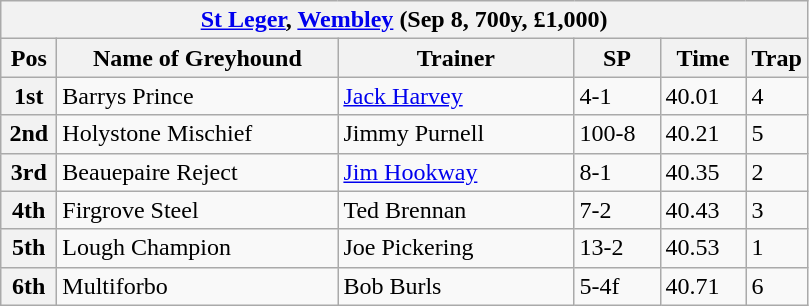<table class="wikitable">
<tr>
<th colspan="6"><a href='#'>St Leger</a>, <a href='#'>Wembley</a> (Sep 8, 700y, £1,000)</th>
</tr>
<tr>
<th width=30>Pos</th>
<th width=180>Name of Greyhound</th>
<th width=150>Trainer</th>
<th width=50>SP</th>
<th width=50>Time</th>
<th width=30>Trap</th>
</tr>
<tr>
<th>1st</th>
<td>Barrys Prince</td>
<td><a href='#'>Jack Harvey</a></td>
<td>4-1</td>
<td>40.01</td>
<td>4</td>
</tr>
<tr>
<th>2nd</th>
<td>Holystone Mischief</td>
<td>Jimmy Purnell</td>
<td>100-8</td>
<td>40.21</td>
<td>5</td>
</tr>
<tr>
<th>3rd</th>
<td>Beauepaire Reject</td>
<td><a href='#'>Jim Hookway</a></td>
<td>8-1</td>
<td>40.35</td>
<td>2</td>
</tr>
<tr>
<th>4th</th>
<td>Firgrove Steel</td>
<td>Ted Brennan</td>
<td>7-2</td>
<td>40.43</td>
<td>3</td>
</tr>
<tr>
<th>5th</th>
<td>Lough Champion</td>
<td>Joe Pickering</td>
<td>13-2</td>
<td>40.53</td>
<td>1</td>
</tr>
<tr>
<th>6th</th>
<td>Multiforbo</td>
<td>Bob Burls</td>
<td>5-4f</td>
<td>40.71</td>
<td>6</td>
</tr>
</table>
